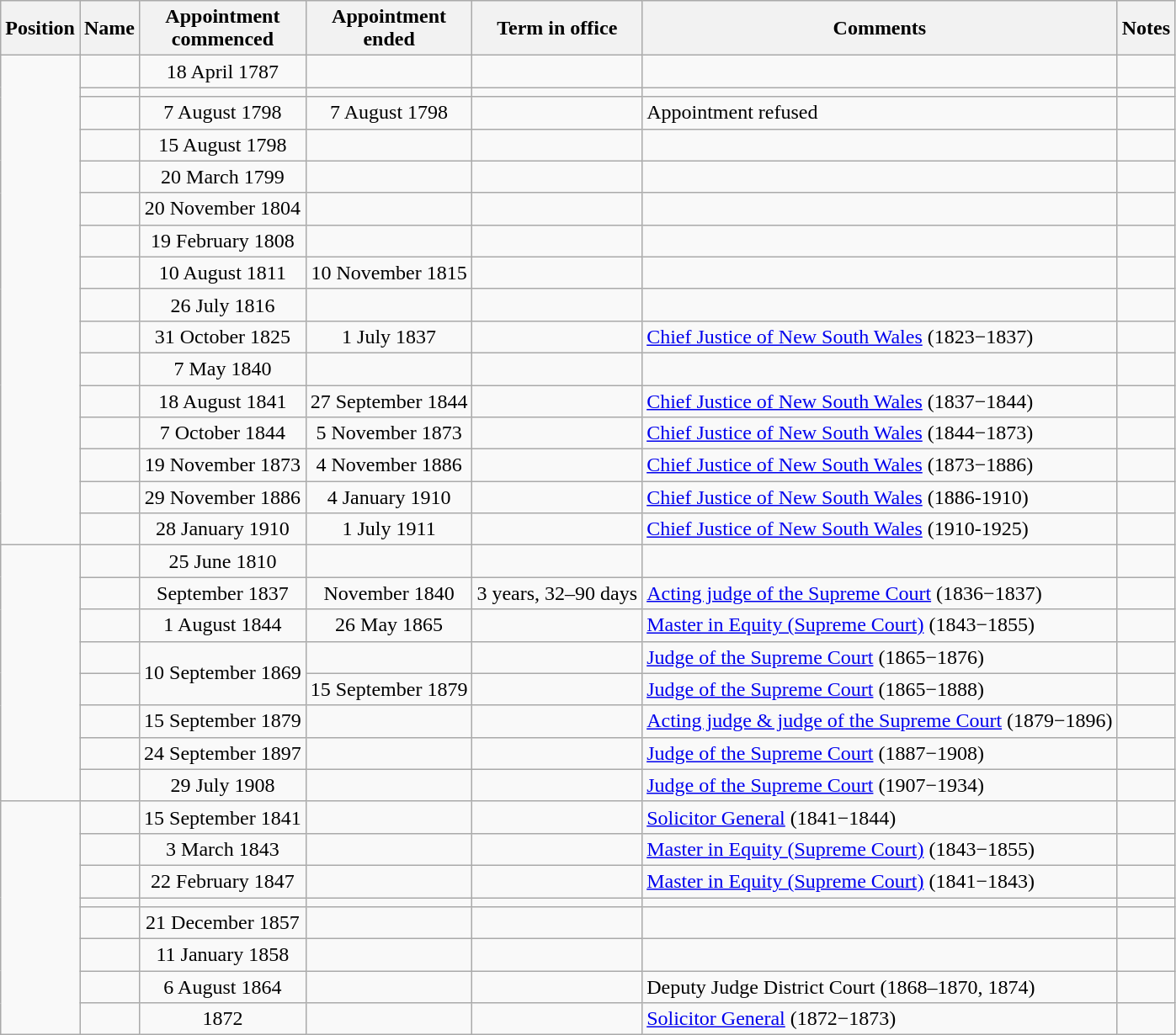<table class="wikitable sortable" border="1">
<tr>
<th>Position</th>
<th>Name</th>
<th>Appointment<br>commenced</th>
<th>Appointment<br>ended</th>
<th>Term in office</th>
<th class="unsortable">Comments</th>
<th class="unsortable">Notes</th>
</tr>
<tr>
<td rowspan="16"></td>
<td></td>
<td align=center>18 April 1787</td>
<td align=center></td>
<td align=right></td>
<td></td>
<td></td>
</tr>
<tr>
<td></td>
<td align=center></td>
<td align=center></td>
<td align=right></td>
<td></td>
<td></td>
</tr>
<tr>
<td></td>
<td align=center>7 August 1798</td>
<td align=center>7 August 1798</td>
<td align=right></td>
<td>Appointment refused</td>
<td></td>
</tr>
<tr>
<td></td>
<td align=center>15 August 1798</td>
<td align=center></td>
<td align=right></td>
<td></td>
<td></td>
</tr>
<tr>
<td></td>
<td align=center>20 March 1799</td>
<td align=center></td>
<td align=right></td>
<td></td>
<td></td>
</tr>
<tr>
<td></td>
<td align=center>20 November 1804</td>
<td align=center></td>
<td align=right></td>
<td></td>
<td></td>
</tr>
<tr>
<td></td>
<td align=center>19 February 1808</td>
<td align=center></td>
<td align=right></td>
<td></td>
<td></td>
</tr>
<tr>
<td></td>
<td align=center>10 August 1811</td>
<td align=center>10 November 1815</td>
<td align=right></td>
<td></td>
<td></td>
</tr>
<tr>
<td></td>
<td align=center>26 July 1816</td>
<td align=center></td>
<td align=right></td>
<td></td>
<td></td>
</tr>
<tr>
<td></td>
<td align=center>31 October 1825</td>
<td align=center>1 July 1837</td>
<td align=right></td>
<td><a href='#'>Chief Justice of New South Wales</a> (1823−1837)</td>
<td></td>
</tr>
<tr>
<td></td>
<td align=center>7 May 1840</td>
<td align=center></td>
<td align=right></td>
<td></td>
<td></td>
</tr>
<tr>
<td></td>
<td align=center>18 August 1841</td>
<td align=center>27 September 1844</td>
<td align=right></td>
<td><a href='#'>Chief Justice of New South Wales</a> (1837−1844)</td>
<td></td>
</tr>
<tr>
<td></td>
<td align=center>7 October 1844</td>
<td align=center>5 November 1873</td>
<td align=right></td>
<td><a href='#'>Chief Justice of New South Wales</a> (1844−1873)</td>
<td></td>
</tr>
<tr>
<td></td>
<td align=center>19 November 1873</td>
<td align=center>4 November 1886</td>
<td align=right></td>
<td><a href='#'>Chief Justice of New South Wales</a> (1873−1886)</td>
<td></td>
</tr>
<tr>
<td></td>
<td align=center>29 November 1886</td>
<td align=center>4 January 1910</td>
<td align=right></td>
<td><a href='#'>Chief Justice of New South Wales</a> (1886-1910)</td>
<td></td>
</tr>
<tr>
<td></td>
<td align=center>28 January 1910</td>
<td align=center>1 July 1911</td>
<td align=right></td>
<td><a href='#'>Chief Justice of New South Wales</a> (1910-1925)</td>
<td></td>
</tr>
<tr>
<td rowspan=8></td>
<td></td>
<td align=center>25 June 1810</td>
<td align=center></td>
<td align=right></td>
<td></td>
<td></td>
</tr>
<tr>
<td></td>
<td align=center>September 1837</td>
<td align=center>November 1840</td>
<td align=right> 3 years, 32–90 days</td>
<td><a href='#'>Acting judge of the Supreme Court</a> (1836−1837)</td>
<td></td>
</tr>
<tr>
<td></td>
<td align=center>1 August 1844</td>
<td align=center>26 May 1865</td>
<td align=right></td>
<td><a href='#'>Master in Equity (Supreme Court)</a> (1843−1855)</td>
<td></td>
</tr>
<tr>
<td></td>
<td align=center  rowspan=2>10 September 1869</td>
<td align=center></td>
<td align=right></td>
<td><a href='#'>Judge of the Supreme Court</a> (1865−1876)</td>
<td></td>
</tr>
<tr>
<td></td>
<td align=center>15 September 1879</td>
<td align=right></td>
<td><a href='#'>Judge of the Supreme Court</a> (1865−1888)</td>
<td></td>
</tr>
<tr>
<td></td>
<td align=center>15 September 1879</td>
<td align=center></td>
<td align=right></td>
<td><a href='#'>Acting judge & judge of the Supreme Court</a> (1879−1896)</td>
<td></td>
</tr>
<tr>
<td></td>
<td align=center>24 September 1897</td>
<td align=center></td>
<td align=right></td>
<td><a href='#'>Judge of the Supreme Court</a> (1887−1908)</td>
<td></td>
</tr>
<tr>
<td></td>
<td align=center>29 July 1908</td>
<td align=center></td>
<td align=right></td>
<td><a href='#'>Judge of the Supreme Court</a> (1907−1934)</td>
<td></td>
</tr>
<tr>
<td rowspan="8"></td>
<td></td>
<td align=center>15 September 1841</td>
<td align=center></td>
<td align=right></td>
<td><a href='#'>Solicitor General</a> (1841−1844)</td>
<td></td>
</tr>
<tr>
<td></td>
<td align=center>3 March 1843</td>
<td align=center></td>
<td align=right></td>
<td><a href='#'>Master in Equity (Supreme Court)</a> (1843−1855)</td>
<td></td>
</tr>
<tr>
<td></td>
<td align=center>22 February 1847</td>
<td align=center></td>
<td align=right></td>
<td><a href='#'>Master in Equity (Supreme Court)</a> (1841−1843)</td>
<td></td>
</tr>
<tr>
<td></td>
<td align=center></td>
<td align=center></td>
<td align=right></td>
<td></td>
<td></td>
</tr>
<tr>
<td></td>
<td align=center>21 December 1857</td>
<td align=center></td>
<td align=right></td>
<td></td>
<td></td>
</tr>
<tr>
<td></td>
<td align=center>11 January 1858</td>
<td align=center></td>
<td align=right></td>
<td></td>
<td></td>
</tr>
<tr>
<td></td>
<td align=center>6 August 1864</td>
<td align=center></td>
<td align=right></td>
<td>Deputy Judge District Court (1868–1870, 1874)</td>
<td></td>
</tr>
<tr>
<td></td>
<td align=center>1872</td>
<td align=center></td>
<td align=right></td>
<td><a href='#'>Solicitor General</a> (1872−1873)</td>
<td></td>
</tr>
</table>
